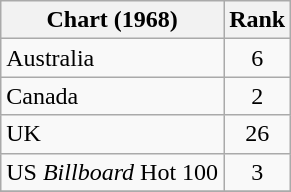<table class="wikitable sortable">
<tr>
<th>Chart (1968)</th>
<th style="text-align:center;">Rank</th>
</tr>
<tr>
<td>Australia</td>
<td style="text-align:center;">6</td>
</tr>
<tr>
<td>Canada</td>
<td style="text-align:center;">2</td>
</tr>
<tr>
<td>UK </td>
<td style="text-align:center;">26</td>
</tr>
<tr>
<td>US <em>Billboard</em> Hot 100</td>
<td style="text-align:center;">3</td>
</tr>
<tr>
</tr>
</table>
